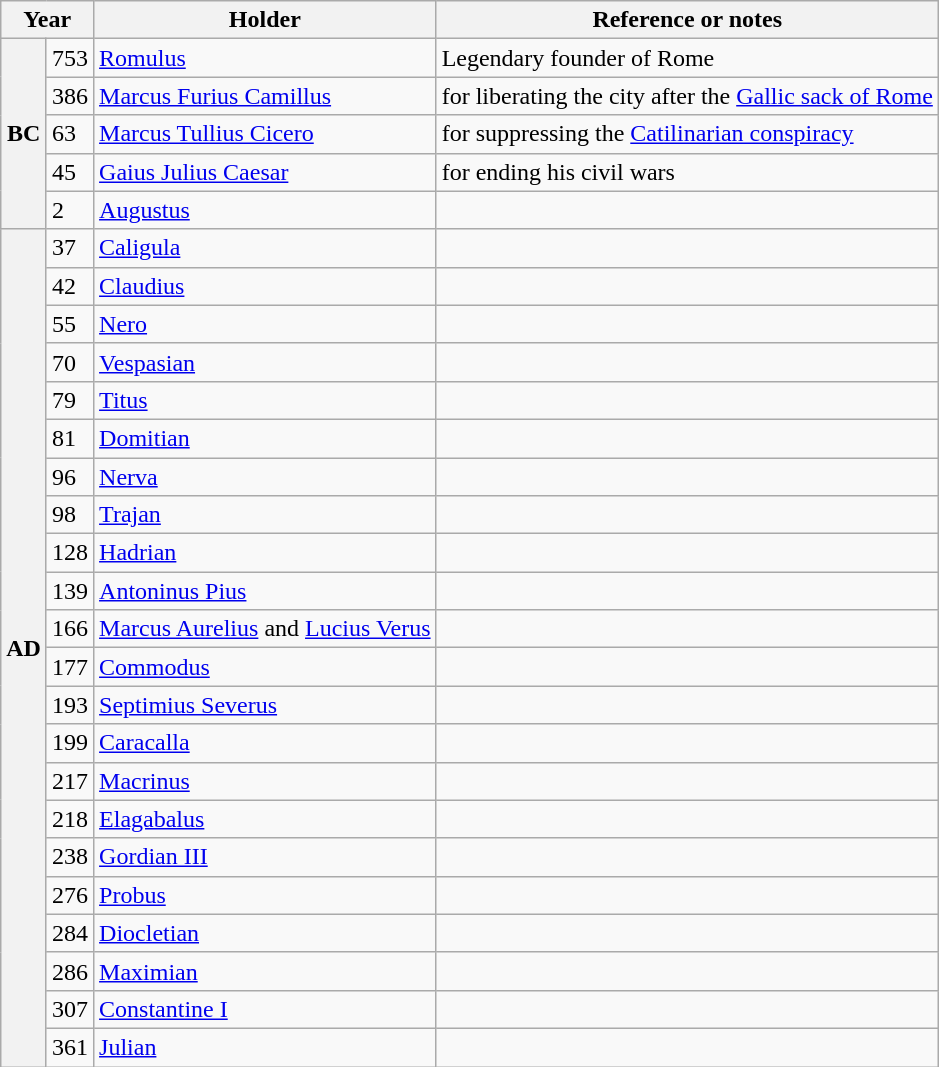<table class="wikitable">
<tr>
<th colspan=2>Year</th>
<th>Holder</th>
<th>Reference or notes</th>
</tr>
<tr>
<th rowspan=5>BC</th>
<td>753</td>
<td><a href='#'>Romulus</a></td>
<td>Legendary founder of Rome</td>
</tr>
<tr>
<td>386</td>
<td><a href='#'>Marcus Furius Camillus</a></td>
<td>for liberating the city after the <a href='#'>Gallic sack of Rome</a></td>
</tr>
<tr>
<td>63</td>
<td><a href='#'>Marcus Tullius Cicero</a></td>
<td>for suppressing the <a href='#'>Catilinarian conspiracy</a></td>
</tr>
<tr>
<td>45</td>
<td><a href='#'>Gaius Julius Caesar</a></td>
<td>for ending his civil wars</td>
</tr>
<tr>
<td>2</td>
<td><a href='#'>Augustus</a></td>
<td></td>
</tr>
<tr>
<th rowspan=22>AD</th>
<td>37</td>
<td><a href='#'>Caligula</a></td>
<td></td>
</tr>
<tr>
<td>42</td>
<td><a href='#'>Claudius</a></td>
<td></td>
</tr>
<tr>
<td>55</td>
<td><a href='#'>Nero</a></td>
<td></td>
</tr>
<tr>
<td>70</td>
<td><a href='#'>Vespasian</a></td>
<td></td>
</tr>
<tr>
<td>79</td>
<td><a href='#'>Titus</a></td>
<td></td>
</tr>
<tr>
<td>81</td>
<td><a href='#'>Domitian</a></td>
<td></td>
</tr>
<tr>
<td>96</td>
<td><a href='#'>Nerva</a></td>
<td></td>
</tr>
<tr>
<td>98</td>
<td><a href='#'>Trajan</a></td>
<td></td>
</tr>
<tr>
<td>128</td>
<td><a href='#'>Hadrian</a></td>
<td></td>
</tr>
<tr>
<td>139</td>
<td><a href='#'>Antoninus Pius</a></td>
<td></td>
</tr>
<tr>
<td>166</td>
<td><a href='#'>Marcus Aurelius</a> and <a href='#'>Lucius Verus</a></td>
<td></td>
</tr>
<tr>
<td>177</td>
<td><a href='#'>Commodus</a></td>
<td></td>
</tr>
<tr>
<td>193</td>
<td><a href='#'>Septimius Severus</a></td>
<td></td>
</tr>
<tr>
<td>199</td>
<td><a href='#'>Caracalla</a></td>
<td></td>
</tr>
<tr>
<td>217</td>
<td><a href='#'>Macrinus</a></td>
<td></td>
</tr>
<tr>
<td>218</td>
<td><a href='#'>Elagabalus</a></td>
<td></td>
</tr>
<tr>
<td>238</td>
<td><a href='#'>Gordian III</a></td>
<td></td>
</tr>
<tr>
<td>276</td>
<td><a href='#'>Probus</a></td>
<td></td>
</tr>
<tr>
<td>284</td>
<td><a href='#'>Diocletian</a></td>
<td></td>
</tr>
<tr>
<td>286</td>
<td><a href='#'>Maximian</a></td>
<td></td>
</tr>
<tr>
<td>307</td>
<td><a href='#'>Constantine I</a></td>
<td></td>
</tr>
<tr>
<td>361</td>
<td><a href='#'>Julian</a></td>
<td></td>
</tr>
</table>
